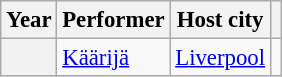<table class="wikitable plainrowheaders" style="font-size:95%;">
<tr>
<th>Year</th>
<th>Performer</th>
<th>Host city</th>
<th></th>
</tr>
<tr>
<th scope="row"></th>
<td><a href='#'>Käärijä</a></td>
<td> <a href='#'>Liverpool</a></td>
<td></td>
</tr>
</table>
